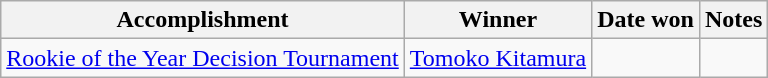<table class="wikitable">
<tr>
<th>Accomplishment</th>
<th>Winner</th>
<th>Date won</th>
<th>Notes</th>
</tr>
<tr>
<td><a href='#'>Rookie of the Year Decision Tournament</a></td>
<td><a href='#'> Tomoko Kitamura</a></td>
<td></td>
<td></td>
</tr>
</table>
